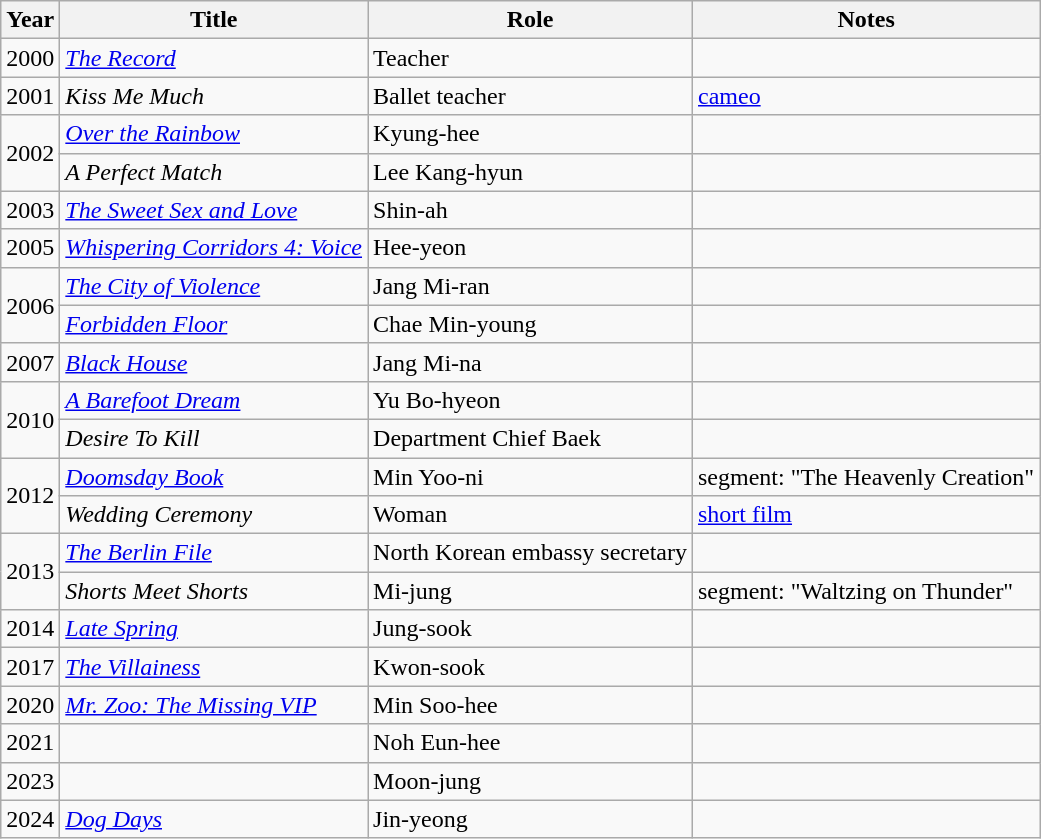<table class="wikitable sortable">
<tr>
<th>Year</th>
<th>Title</th>
<th>Role</th>
<th class="unsortable">Notes</th>
</tr>
<tr>
<td>2000</td>
<td><em><a href='#'>The Record</a></em></td>
<td>Teacher</td>
<td></td>
</tr>
<tr>
<td>2001</td>
<td><em>Kiss Me Much</em></td>
<td>Ballet teacher</td>
<td><a href='#'>cameo</a></td>
</tr>
<tr>
<td rowspan=2>2002</td>
<td><em><a href='#'>Over the Rainbow</a></em></td>
<td>Kyung-hee</td>
<td></td>
</tr>
<tr>
<td><em>A Perfect Match</em></td>
<td>Lee Kang-hyun</td>
<td></td>
</tr>
<tr>
<td>2003</td>
<td><em><a href='#'>The Sweet Sex and Love</a></em></td>
<td>Shin-ah</td>
<td></td>
</tr>
<tr>
<td>2005</td>
<td><em><a href='#'>Whispering Corridors 4: Voice</a></em></td>
<td>Hee-yeon</td>
<td></td>
</tr>
<tr>
<td rowspan=2>2006</td>
<td><em><a href='#'>The City of Violence</a></em></td>
<td>Jang Mi-ran</td>
<td></td>
</tr>
<tr>
<td><em><a href='#'>Forbidden Floor</a></em></td>
<td>Chae Min-young</td>
<td></td>
</tr>
<tr>
<td>2007</td>
<td><em><a href='#'>Black House</a></em></td>
<td>Jang Mi-na</td>
<td></td>
</tr>
<tr>
<td rowspan=2>2010</td>
<td><em><a href='#'>A Barefoot Dream</a></em></td>
<td>Yu Bo-hyeon</td>
<td></td>
</tr>
<tr>
<td><em>Desire To Kill</em></td>
<td>Department Chief Baek</td>
<td></td>
</tr>
<tr>
<td rowspan=2>2012</td>
<td><em><a href='#'>Doomsday Book</a></em></td>
<td>Min Yoo-ni</td>
<td>segment: "The Heavenly Creation"</td>
</tr>
<tr>
<td><em>Wedding Ceremony</em></td>
<td>Woman</td>
<td><a href='#'>short film</a></td>
</tr>
<tr>
<td rowspan=2>2013</td>
<td><em><a href='#'>The Berlin File</a></em></td>
<td>North Korean embassy secretary</td>
<td></td>
</tr>
<tr>
<td><em>Shorts Meet Shorts</em></td>
<td>Mi-jung</td>
<td>segment: "Waltzing on Thunder"</td>
</tr>
<tr>
<td>2014</td>
<td><em><a href='#'>Late Spring</a></em></td>
<td>Jung-sook</td>
<td></td>
</tr>
<tr>
<td>2017</td>
<td><em><a href='#'>The Villainess</a></em></td>
<td>Kwon-sook</td>
<td></td>
</tr>
<tr>
<td rowspan=1>2020</td>
<td><em><a href='#'>Mr. Zoo: The Missing VIP</a></em></td>
<td>Min Soo-hee</td>
<td></td>
</tr>
<tr>
<td>2021</td>
<td><em></em></td>
<td>Noh Eun-hee</td>
<td></td>
</tr>
<tr>
<td>2023</td>
<td><em></em></td>
<td>Moon-jung</td>
<td></td>
</tr>
<tr>
<td>2024</td>
<td><em><a href='#'>Dog Days</a></em></td>
<td>Jin-yeong</td>
<td></td>
</tr>
</table>
